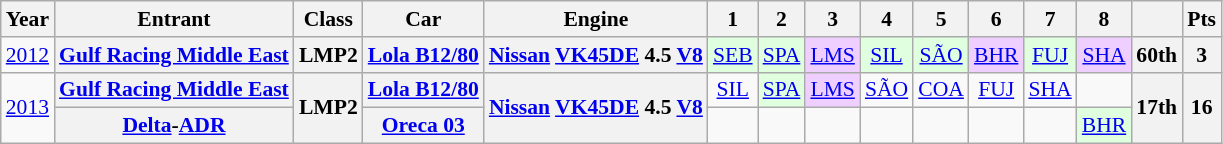<table class="wikitable" style="text-align:center; font-size:90%">
<tr>
<th>Year</th>
<th>Entrant</th>
<th>Class</th>
<th>Car</th>
<th>Engine</th>
<th>1</th>
<th>2</th>
<th>3</th>
<th>4</th>
<th>5</th>
<th>6</th>
<th>7</th>
<th>8</th>
<th></th>
<th>Pts</th>
</tr>
<tr>
<td><a href='#'>2012</a></td>
<th><a href='#'>Gulf Racing Middle East</a></th>
<th>LMP2</th>
<th><a href='#'>Lola B12/80</a></th>
<th><a href='#'>Nissan</a> <a href='#'>VK45DE</a> 4.5 <a href='#'>V8</a></th>
<td style="background:#DFFFDF;"><a href='#'>SEB</a><br></td>
<td style="background:#DFFFDF;"><a href='#'>SPA</a><br></td>
<td style="background:#EFCFFF;"><a href='#'>LMS</a><br></td>
<td style="background:#DFFFDF;"><a href='#'>SIL</a><br></td>
<td style="background:#DFFFDF;"><a href='#'>SÃO</a><br></td>
<td style="background:#EFCFFF;"><a href='#'>BHR</a><br></td>
<td style="background:#DFFFDF;"><a href='#'>FUJ</a><br></td>
<td style="background:#EFCFFF;"><a href='#'>SHA</a><br></td>
<th>60th</th>
<th>3</th>
</tr>
<tr>
<td rowspan=2><a href='#'>2013</a></td>
<th><a href='#'>Gulf Racing Middle East</a></th>
<th rowspan=2>LMP2</th>
<th><a href='#'>Lola B12/80</a></th>
<th rowspan=2><a href='#'>Nissan</a> <a href='#'>VK45DE</a> 4.5 <a href='#'>V8</a></th>
<td><a href='#'>SIL</a></td>
<td style="background:#DFFFDF;"><a href='#'>SPA</a><br></td>
<td style="background:#EFCFFF;"><a href='#'>LMS</a><br></td>
<td><a href='#'>SÃO</a></td>
<td><a href='#'>COA</a></td>
<td><a href='#'>FUJ</a></td>
<td><a href='#'>SHA</a></td>
<td></td>
<th rowspan=2>17th</th>
<th rowspan=2>16</th>
</tr>
<tr>
<th><a href='#'>Delta</a>-<a href='#'>ADR</a></th>
<th><a href='#'>Oreca 03</a></th>
<td></td>
<td></td>
<td></td>
<td></td>
<td></td>
<td></td>
<td></td>
<td style="background:#DFFFDF;"><a href='#'>BHR</a><br></td>
</tr>
</table>
